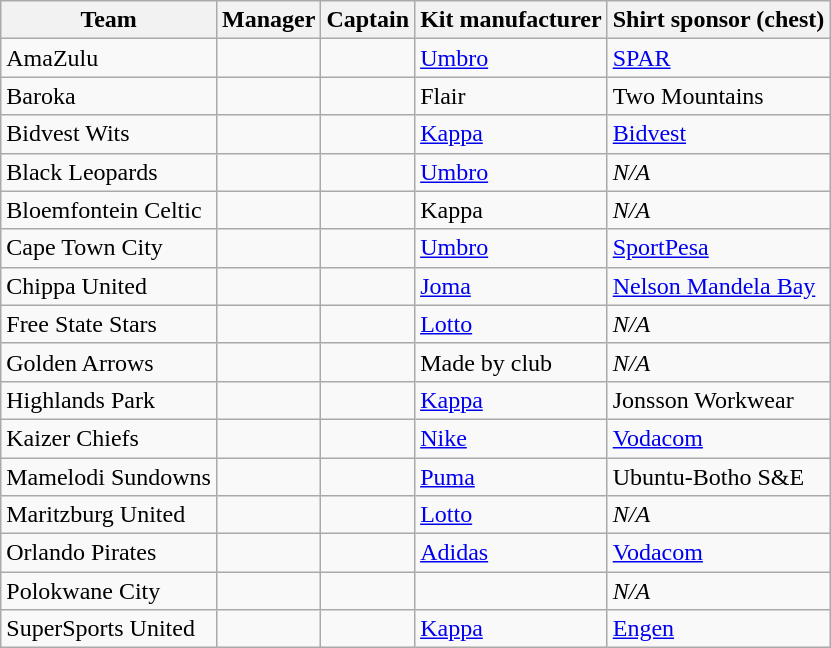<table class="wikitable sortable" style="text-align:left;">
<tr>
<th>Team</th>
<th>Manager</th>
<th>Captain</th>
<th>Kit manufacturer</th>
<th>Shirt sponsor (chest)</th>
</tr>
<tr>
<td>AmaZulu</td>
<td> </td>
<td> </td>
<td><a href='#'>Umbro</a></td>
<td><a href='#'>SPAR</a></td>
</tr>
<tr>
<td>Baroka</td>
<td> </td>
<td> </td>
<td>Flair</td>
<td>Two Mountains</td>
</tr>
<tr>
<td>Bidvest Wits</td>
<td> </td>
<td> </td>
<td><a href='#'>Kappa</a></td>
<td><a href='#'>Bidvest</a></td>
</tr>
<tr>
<td>Black Leopards</td>
<td> </td>
<td> </td>
<td><a href='#'>Umbro</a></td>
<td><em>N/A</em></td>
</tr>
<tr>
<td>Bloemfontein Celtic</td>
<td> </td>
<td> </td>
<td>Kappa</td>
<td><em>N/A</em></td>
</tr>
<tr>
<td>Cape Town City</td>
<td> </td>
<td> </td>
<td><a href='#'>Umbro</a></td>
<td><a href='#'>SportPesa</a></td>
</tr>
<tr>
<td>Chippa United</td>
<td> </td>
<td> </td>
<td><a href='#'>Joma</a></td>
<td><a href='#'>Nelson Mandela Bay</a></td>
</tr>
<tr>
<td>Free State Stars</td>
<td> </td>
<td> </td>
<td><a href='#'>Lotto</a></td>
<td><em>N/A</em></td>
</tr>
<tr>
<td>Golden Arrows</td>
<td> </td>
<td> </td>
<td>Made by club</td>
<td><em>N/A</em></td>
</tr>
<tr>
<td>Highlands Park</td>
<td> </td>
<td> </td>
<td><a href='#'>Kappa</a></td>
<td>Jonsson Workwear</td>
</tr>
<tr>
<td>Kaizer Chiefs</td>
<td> </td>
<td> </td>
<td><a href='#'>Nike</a></td>
<td><a href='#'>Vodacom</a></td>
</tr>
<tr>
<td>Mamelodi Sundowns</td>
<td> </td>
<td> </td>
<td><a href='#'>Puma</a></td>
<td>Ubuntu-Botho S&E</td>
</tr>
<tr>
<td>Maritzburg United</td>
<td> </td>
<td> </td>
<td><a href='#'>Lotto</a></td>
<td><em>N/A</em></td>
</tr>
<tr>
<td>Orlando Pirates</td>
<td> </td>
<td> </td>
<td><a href='#'>Adidas</a></td>
<td><a href='#'>Vodacom</a></td>
</tr>
<tr>
<td>Polokwane City</td>
<td> </td>
<td> </td>
<td></td>
<td><em>N/A</em></td>
</tr>
<tr>
<td>SuperSports United</td>
<td> </td>
<td> </td>
<td><a href='#'>Kappa</a></td>
<td><a href='#'>Engen</a></td>
</tr>
</table>
